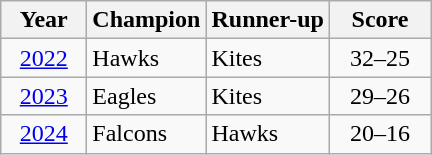<table class="wikitable nowrap">
<tr>
<th width=50>Year</th>
<th>Champion</th>
<th>Runner-up</th>
<th width=60>Score</th>
</tr>
<tr>
<td align=center><a href='#'>2022</a></td>
<td>Hawks </td>
<td>Kites </td>
<td align=center>32–25</td>
</tr>
<tr>
<td align=center><a href='#'>2023</a></td>
<td>Eagles </td>
<td>Kites </td>
<td align=center>29–26</td>
</tr>
<tr>
<td align=center><a href='#'>2024</a></td>
<td>Falcons </td>
<td>Hawks </td>
<td align=center>20–16</td>
</tr>
</table>
